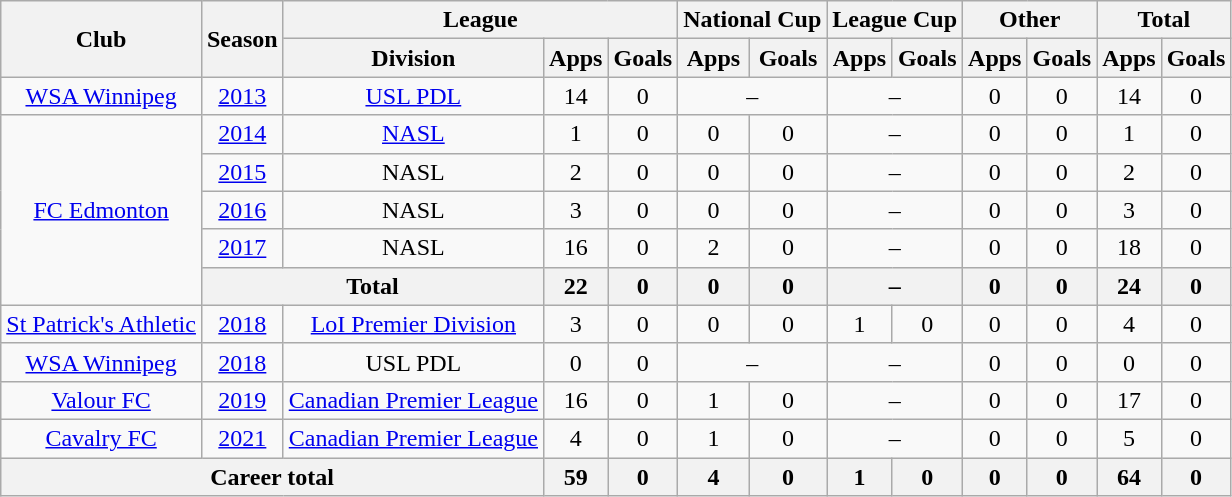<table class="wikitable" style="text-align: center;">
<tr>
<th rowspan="2">Club</th>
<th rowspan="2">Season</th>
<th colspan="3">League</th>
<th colspan="2">National Cup</th>
<th colspan="2">League Cup</th>
<th colspan="2">Other</th>
<th colspan="2">Total</th>
</tr>
<tr>
<th>Division</th>
<th>Apps</th>
<th>Goals</th>
<th>Apps</th>
<th>Goals</th>
<th>Apps</th>
<th>Goals</th>
<th>Apps</th>
<th>Goals</th>
<th>Apps</th>
<th>Goals</th>
</tr>
<tr>
<td><a href='#'>WSA Winnipeg</a></td>
<td><a href='#'>2013</a></td>
<td><a href='#'>USL PDL</a></td>
<td>14</td>
<td>0</td>
<td colspan="2">–</td>
<td colspan="2">–</td>
<td>0</td>
<td>0</td>
<td>14</td>
<td>0</td>
</tr>
<tr>
<td rowspan="5"><a href='#'>FC Edmonton</a></td>
<td><a href='#'>2014</a></td>
<td><a href='#'>NASL</a></td>
<td>1</td>
<td>0</td>
<td>0</td>
<td>0</td>
<td colspan="2">–</td>
<td>0</td>
<td>0</td>
<td>1</td>
<td>0</td>
</tr>
<tr>
<td><a href='#'>2015</a></td>
<td>NASL</td>
<td>2</td>
<td>0</td>
<td>0</td>
<td>0</td>
<td colspan="2">–</td>
<td>0</td>
<td>0</td>
<td>2</td>
<td>0</td>
</tr>
<tr>
<td><a href='#'>2016</a></td>
<td>NASL</td>
<td>3</td>
<td>0</td>
<td>0</td>
<td>0</td>
<td colspan="2">–</td>
<td>0</td>
<td>0</td>
<td>3</td>
<td>0</td>
</tr>
<tr>
<td><a href='#'>2017</a></td>
<td>NASL</td>
<td>16</td>
<td>0</td>
<td>2</td>
<td>0</td>
<td colspan="2">–</td>
<td>0</td>
<td>0</td>
<td>18</td>
<td>0</td>
</tr>
<tr>
<th colspan="2">Total</th>
<th>22</th>
<th>0</th>
<th>0</th>
<th>0</th>
<th colspan="2">–</th>
<th>0</th>
<th>0</th>
<th>24</th>
<th>0</th>
</tr>
<tr>
<td><a href='#'>St Patrick's Athletic</a></td>
<td><a href='#'>2018</a></td>
<td><a href='#'>LoI Premier Division</a></td>
<td>3</td>
<td>0</td>
<td>0</td>
<td>0</td>
<td>1</td>
<td>0</td>
<td>0</td>
<td>0</td>
<td>4</td>
<td>0</td>
</tr>
<tr>
<td><a href='#'>WSA Winnipeg</a></td>
<td><a href='#'>2018</a></td>
<td>USL PDL</td>
<td>0</td>
<td>0</td>
<td colspan="2">–</td>
<td colspan="2">–</td>
<td>0</td>
<td>0</td>
<td>0</td>
<td>0</td>
</tr>
<tr>
<td><a href='#'>Valour FC</a></td>
<td><a href='#'>2019</a></td>
<td><a href='#'>Canadian Premier League</a></td>
<td>16</td>
<td>0</td>
<td>1</td>
<td>0</td>
<td colspan="2">–</td>
<td>0</td>
<td>0</td>
<td>17</td>
<td>0</td>
</tr>
<tr>
<td><a href='#'>Cavalry FC</a></td>
<td><a href='#'>2021</a></td>
<td><a href='#'>Canadian Premier League</a></td>
<td>4</td>
<td>0</td>
<td>1</td>
<td>0</td>
<td colspan="2">–</td>
<td>0</td>
<td>0</td>
<td>5</td>
<td>0</td>
</tr>
<tr>
<th colspan="3">Career total</th>
<th>59</th>
<th>0</th>
<th>4</th>
<th>0</th>
<th>1</th>
<th>0</th>
<th>0</th>
<th>0</th>
<th>64</th>
<th>0</th>
</tr>
</table>
